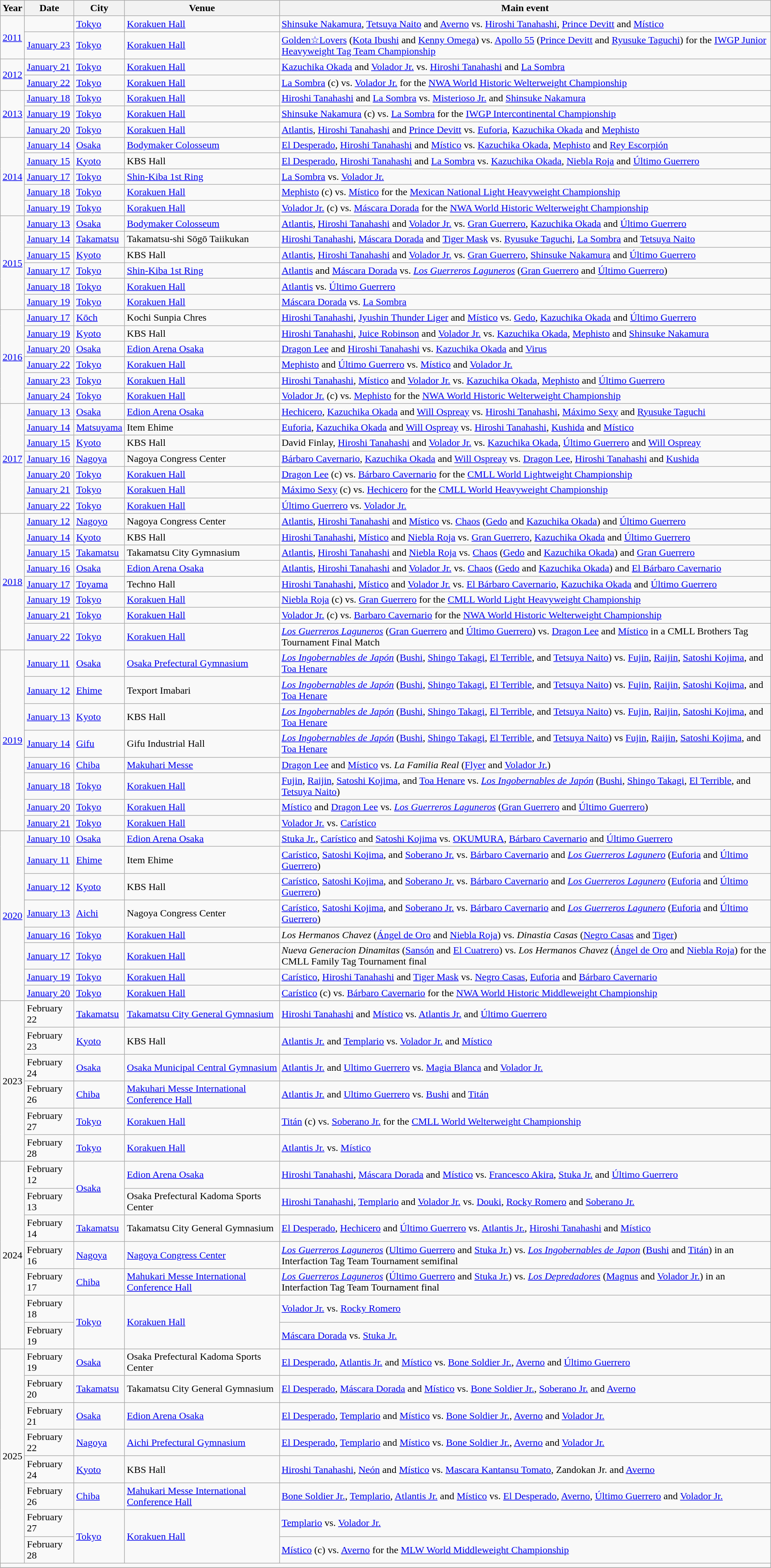<table class="wikitable sortable" align="center">
<tr>
<th>Year</th>
<th>Date</th>
<th>City</th>
<th>Venue</th>
<th class="unsortable">Main event</th>
</tr>
<tr>
<td rowspan=2><a href='#'>2011</a></td>
<td></td>
<td><a href='#'>Tokyo</a></td>
<td><a href='#'>Korakuen Hall</a></td>
<td><a href='#'>Shinsuke Nakamura</a>, <a href='#'>Tetsuya Naito</a> and <a href='#'>Averno</a> vs. <a href='#'>Hiroshi Tanahashi</a>, <a href='#'>Prince Devitt</a> and <a href='#'>Místico</a></td>
</tr>
<tr>
<td><a href='#'>January 23</a></td>
<td><a href='#'>Tokyo</a></td>
<td><a href='#'>Korakuen Hall</a></td>
<td><a href='#'>Golden☆Lovers</a> (<a href='#'>Kota Ibushi</a> and <a href='#'>Kenny Omega</a>) vs. <a href='#'>Apollo 55</a> (<a href='#'>Prince Devitt</a> and <a href='#'>Ryusuke Taguchi</a>) for the <a href='#'>IWGP Junior Heavyweight Tag Team Championship</a></td>
</tr>
<tr>
<td rowspan=2><a href='#'>2012</a></td>
<td><a href='#'>January 21</a></td>
<td><a href='#'>Tokyo</a></td>
<td><a href='#'>Korakuen Hall</a></td>
<td><a href='#'>Kazuchika Okada</a> and <a href='#'>Volador Jr.</a> vs. <a href='#'>Hiroshi Tanahashi</a> and <a href='#'>La Sombra</a></td>
</tr>
<tr>
<td><a href='#'>January 22</a></td>
<td><a href='#'>Tokyo</a></td>
<td><a href='#'>Korakuen Hall</a></td>
<td><a href='#'>La Sombra</a> (c) vs. <a href='#'>Volador Jr.</a> for the <a href='#'>NWA World Historic Welterweight Championship</a></td>
</tr>
<tr>
<td rowspan=3><a href='#'>2013</a></td>
<td><a href='#'>January 18</a></td>
<td><a href='#'>Tokyo</a></td>
<td><a href='#'>Korakuen Hall</a></td>
<td><a href='#'>Hiroshi Tanahashi</a> and <a href='#'>La Sombra</a> vs. <a href='#'>Misterioso Jr.</a> and <a href='#'>Shinsuke Nakamura</a></td>
</tr>
<tr>
<td><a href='#'>January 19</a></td>
<td><a href='#'>Tokyo</a></td>
<td><a href='#'>Korakuen Hall</a></td>
<td><a href='#'>Shinsuke Nakamura</a> (c) vs. <a href='#'>La Sombra</a> for the <a href='#'>IWGP Intercontinental Championship</a></td>
</tr>
<tr>
<td><a href='#'>January 20</a></td>
<td><a href='#'>Tokyo</a></td>
<td><a href='#'>Korakuen Hall</a></td>
<td><a href='#'>Atlantis</a>, <a href='#'>Hiroshi Tanahashi</a> and <a href='#'>Prince Devitt</a> vs. <a href='#'>Euforia</a>, <a href='#'>Kazuchika Okada</a> and <a href='#'>Mephisto</a></td>
</tr>
<tr>
<td rowspan=5><a href='#'>2014</a></td>
<td><a href='#'>January 14</a></td>
<td><a href='#'>Osaka</a></td>
<td><a href='#'>Bodymaker Colosseum</a></td>
<td><a href='#'>El Desperado</a>, <a href='#'>Hiroshi Tanahashi</a> and <a href='#'>Místico</a> vs. <a href='#'>Kazuchika Okada</a>, <a href='#'>Mephisto</a> and <a href='#'>Rey Escorpión</a></td>
</tr>
<tr>
<td><a href='#'>January 15</a></td>
<td><a href='#'>Kyoto</a></td>
<td>KBS Hall</td>
<td><a href='#'>El Desperado</a>, <a href='#'>Hiroshi Tanahashi</a> and <a href='#'>La Sombra</a> vs. <a href='#'>Kazuchika Okada</a>, <a href='#'>Niebla Roja</a> and <a href='#'>Último Guerrero</a></td>
</tr>
<tr>
<td><a href='#'>January 17</a></td>
<td><a href='#'>Tokyo</a></td>
<td><a href='#'>Shin-Kiba 1st Ring</a></td>
<td><a href='#'>La Sombra</a> vs. <a href='#'>Volador Jr.</a></td>
</tr>
<tr>
<td><a href='#'>January 18</a></td>
<td><a href='#'>Tokyo</a></td>
<td><a href='#'>Korakuen Hall</a></td>
<td><a href='#'>Mephisto</a> (c) vs. <a href='#'>Místico</a> for the <a href='#'>Mexican National Light Heavyweight Championship</a></td>
</tr>
<tr>
<td><a href='#'>January 19</a></td>
<td><a href='#'>Tokyo</a></td>
<td><a href='#'>Korakuen Hall</a></td>
<td><a href='#'>Volador Jr.</a> (c) vs. <a href='#'>Máscara Dorada</a> for the <a href='#'>NWA World Historic Welterweight Championship</a></td>
</tr>
<tr>
<td rowspan=6><a href='#'>2015</a></td>
<td><a href='#'>January 13</a></td>
<td><a href='#'>Osaka</a></td>
<td><a href='#'>Bodymaker Colosseum</a></td>
<td><a href='#'>Atlantis</a>, <a href='#'>Hiroshi Tanahashi</a> and <a href='#'>Volador Jr.</a> vs. <a href='#'>Gran Guerrero</a>, <a href='#'>Kazuchika Okada</a> and <a href='#'>Último Guerrero</a></td>
</tr>
<tr>
<td><a href='#'>January 14</a></td>
<td><a href='#'>Takamatsu</a></td>
<td>Takamatsu-shi Sōgō Taiikukan</td>
<td><a href='#'>Hiroshi Tanahashi</a>, <a href='#'>Máscara Dorada</a> and <a href='#'>Tiger Mask</a> vs. <a href='#'>Ryusuke Taguchi</a>, <a href='#'>La Sombra</a> and <a href='#'>Tetsuya Naito</a></td>
</tr>
<tr>
<td><a href='#'>January 15</a></td>
<td><a href='#'>Kyoto</a></td>
<td>KBS Hall</td>
<td><a href='#'>Atlantis</a>, <a href='#'>Hiroshi Tanahashi</a> and <a href='#'>Volador Jr.</a> vs. <a href='#'>Gran Guerrero</a>, <a href='#'>Shinsuke Nakamura</a> and <a href='#'>Último Guerrero</a></td>
</tr>
<tr>
<td><a href='#'>January 17</a></td>
<td><a href='#'>Tokyo</a></td>
<td><a href='#'>Shin-Kiba 1st Ring</a></td>
<td><a href='#'>Atlantis</a> and <a href='#'>Máscara Dorada</a> vs. <em><a href='#'>Los Guerreros Laguneros</a></em> (<a href='#'>Gran Guerrero</a> and <a href='#'>Último Guerrero</a>)</td>
</tr>
<tr>
<td><a href='#'>January 18</a></td>
<td><a href='#'>Tokyo</a></td>
<td><a href='#'>Korakuen Hall</a></td>
<td><a href='#'>Atlantis</a> vs. <a href='#'>Último Guerrero</a></td>
</tr>
<tr>
<td><a href='#'>January 19</a></td>
<td><a href='#'>Tokyo</a></td>
<td><a href='#'>Korakuen Hall</a></td>
<td><a href='#'>Máscara Dorada</a> vs. <a href='#'>La Sombra</a></td>
</tr>
<tr>
<td rowspan=6><a href='#'>2016</a></td>
<td><a href='#'>January 17</a></td>
<td><a href='#'>Kōch</a></td>
<td>Kochi Sunpia Chres</td>
<td><a href='#'>Hiroshi Tanahashi</a>, <a href='#'>Jyushin Thunder Liger</a> and <a href='#'>Místico</a> vs. <a href='#'>Gedo</a>, <a href='#'>Kazuchika Okada</a> and <a href='#'>Último Guerrero</a></td>
</tr>
<tr>
<td><a href='#'>January 19</a></td>
<td><a href='#'>Kyoto</a></td>
<td>KBS Hall</td>
<td><a href='#'>Hiroshi Tanahashi</a>, <a href='#'>Juice Robinson</a> and <a href='#'>Volador Jr.</a> vs. <a href='#'>Kazuchika Okada</a>, <a href='#'>Mephisto</a> and <a href='#'>Shinsuke Nakamura</a></td>
</tr>
<tr>
<td><a href='#'>January 20</a></td>
<td><a href='#'>Osaka</a></td>
<td><a href='#'>Edion Arena Osaka</a></td>
<td><a href='#'>Dragon Lee</a> and <a href='#'>Hiroshi Tanahashi</a> vs. <a href='#'>Kazuchika Okada</a> and <a href='#'>Virus</a></td>
</tr>
<tr>
<td><a href='#'>January 22</a></td>
<td><a href='#'>Tokyo</a></td>
<td><a href='#'>Korakuen Hall</a></td>
<td><a href='#'>Mephisto</a> and <a href='#'>Último Guerrero</a> vs. <a href='#'>Místico</a> and <a href='#'>Volador Jr.</a></td>
</tr>
<tr>
<td><a href='#'>January 23</a></td>
<td><a href='#'>Tokyo</a></td>
<td><a href='#'>Korakuen Hall</a></td>
<td><a href='#'>Hiroshi Tanahashi</a>, <a href='#'>Místico</a> and <a href='#'>Volador Jr.</a> vs. <a href='#'>Kazuchika Okada</a>, <a href='#'>Mephisto</a> and <a href='#'>Último Guerrero</a></td>
</tr>
<tr>
<td><a href='#'>January 24</a></td>
<td><a href='#'>Tokyo</a></td>
<td><a href='#'>Korakuen Hall</a></td>
<td><a href='#'>Volador Jr.</a> (c) vs. <a href='#'>Mephisto</a> for the <a href='#'>NWA World Historic Welterweight Championship</a></td>
</tr>
<tr>
<td rowspan=7><a href='#'>2017</a></td>
<td><a href='#'>January 13</a></td>
<td><a href='#'>Osaka</a></td>
<td><a href='#'>Edion Arena Osaka</a></td>
<td><a href='#'>Hechicero</a>, <a href='#'>Kazuchika Okada</a> and <a href='#'>Will Ospreay</a> vs. <a href='#'>Hiroshi Tanahashi</a>, <a href='#'>Máximo Sexy</a> and <a href='#'>Ryusuke Taguchi</a></td>
</tr>
<tr>
<td><a href='#'>January 14</a></td>
<td><a href='#'>Matsuyama</a></td>
<td>Item Ehime</td>
<td><a href='#'>Euforia</a>, <a href='#'>Kazuchika Okada</a> and <a href='#'>Will Ospreay</a> vs. <a href='#'>Hiroshi Tanahashi</a>, <a href='#'>Kushida</a> and <a href='#'>Místico</a></td>
</tr>
<tr>
<td><a href='#'>January 15</a></td>
<td><a href='#'>Kyoto</a></td>
<td>KBS Hall</td>
<td>David Finlay, <a href='#'>Hiroshi Tanahashi</a> and <a href='#'>Volador Jr.</a> vs. <a href='#'>Kazuchika Okada</a>, <a href='#'>Último Guerrero</a> and <a href='#'>Will Ospreay</a></td>
</tr>
<tr>
<td><a href='#'>January 16</a></td>
<td><a href='#'>Nagoya</a></td>
<td>Nagoya Congress Center</td>
<td><a href='#'>Bárbaro Cavernario</a>, <a href='#'>Kazuchika Okada</a> and <a href='#'>Will Ospreay</a> vs. <a href='#'>Dragon Lee</a>, <a href='#'>Hiroshi Tanahashi</a> and <a href='#'>Kushida</a></td>
</tr>
<tr>
<td><a href='#'>January 20</a></td>
<td><a href='#'>Tokyo</a></td>
<td><a href='#'>Korakuen Hall</a></td>
<td><a href='#'>Dragon Lee</a> (c) vs. <a href='#'>Bárbaro Cavernario</a> for the <a href='#'>CMLL World Lightweight Championship</a></td>
</tr>
<tr>
<td><a href='#'>January 21</a></td>
<td><a href='#'>Tokyo</a></td>
<td><a href='#'>Korakuen Hall</a></td>
<td><a href='#'>Máximo Sexy</a> (c) vs. <a href='#'>Hechicero</a> for the <a href='#'>CMLL World Heavyweight Championship</a></td>
</tr>
<tr>
<td><a href='#'>January 22</a></td>
<td><a href='#'>Tokyo</a></td>
<td><a href='#'>Korakuen Hall</a></td>
<td><a href='#'>Último Guerrero</a> vs. <a href='#'>Volador Jr.</a></td>
</tr>
<tr>
<td rowspan=8><a href='#'>2018</a></td>
<td><a href='#'>January 12</a></td>
<td><a href='#'>Nagoyo</a></td>
<td>Nagoya Congress Center</td>
<td><a href='#'>Atlantis</a>, <a href='#'>Hiroshi Tanahashi</a> and <a href='#'>Místico</a> vs. <a href='#'>Chaos</a> (<a href='#'>Gedo</a> and <a href='#'>Kazuchika Okada</a>) and <a href='#'>Último Guerrero</a></td>
</tr>
<tr>
<td><a href='#'>January 14</a></td>
<td><a href='#'>Kyoto</a></td>
<td>KBS Hall</td>
<td><a href='#'>Hiroshi Tanahashi</a>, <a href='#'>Místico</a> and <a href='#'>Niebla Roja</a> vs. <a href='#'>Gran Guerrero</a>, <a href='#'>Kazuchika Okada</a> and <a href='#'>Último Guerrero</a></td>
</tr>
<tr>
<td><a href='#'>January 15</a></td>
<td><a href='#'>Takamatsu</a></td>
<td>Takamatsu City Gymnasium</td>
<td><a href='#'>Atlantis</a>, <a href='#'>Hiroshi Tanahashi</a> and <a href='#'>Niebla Roja</a> vs. <a href='#'>Chaos</a> (<a href='#'>Gedo</a> and <a href='#'>Kazuchika Okada</a>) and <a href='#'>Gran Guerrero</a></td>
</tr>
<tr>
<td><a href='#'>January 16</a></td>
<td><a href='#'>Osaka</a></td>
<td><a href='#'>Edion Arena Osaka</a></td>
<td><a href='#'>Atlantis</a>, <a href='#'>Hiroshi Tanahashi</a> and <a href='#'>Volador Jr.</a> vs. <a href='#'>Chaos</a> (<a href='#'>Gedo</a> and <a href='#'>Kazuchika Okada</a>) and <a href='#'>El Bárbaro Cavernario</a></td>
</tr>
<tr>
<td><a href='#'>January 17</a></td>
<td><a href='#'>Toyama</a></td>
<td>Techno Hall</td>
<td><a href='#'>Hiroshi Tanahashi</a>, <a href='#'>Místico</a> and <a href='#'>Volador Jr.</a> vs. <a href='#'>El Bárbaro Cavernario</a>, <a href='#'>Kazuchika Okada</a> and <a href='#'>Último Guerrero</a></td>
</tr>
<tr>
<td><a href='#'>January 19</a></td>
<td><a href='#'>Tokyo</a></td>
<td><a href='#'>Korakuen Hall</a></td>
<td><a href='#'>Niebla Roja</a> (c) vs. <a href='#'>Gran Guerrero</a> for the <a href='#'>CMLL World Light Heavyweight Championship</a></td>
</tr>
<tr>
<td><a href='#'>January 21</a></td>
<td><a href='#'>Tokyo</a></td>
<td><a href='#'>Korakuen Hall</a></td>
<td><a href='#'>Volador Jr.</a> (c) vs. <a href='#'>Barbaro Cavernario</a> for the <a href='#'>NWA World Historic Welterweight Championship</a></td>
</tr>
<tr>
<td><a href='#'>January 22</a></td>
<td><a href='#'>Tokyo</a></td>
<td><a href='#'>Korakuen Hall</a></td>
<td><em><a href='#'>Los Guerreros Laguneros</a></em> (<a href='#'>Gran Guerrero</a> and <a href='#'>Último Guerrero</a>) vs. <a href='#'>Dragon Lee</a> and <a href='#'>Místico</a> in a CMLL Brothers Tag Tournament Final Match</td>
</tr>
<tr>
<td rowspan=8><a href='#'>2019</a></td>
<td><a href='#'>January 11</a></td>
<td><a href='#'>Osaka</a></td>
<td><a href='#'>Osaka Prefectural Gymnasium</a></td>
<td><em><a href='#'>Los Ingobernables de Japón</a></em> (<a href='#'>Bushi</a>, <a href='#'>Shingo Takagi</a>, <a href='#'>El Terrible</a>, and <a href='#'>Tetsuya Naito</a>) vs. <a href='#'>Fujin</a>, <a href='#'>Raijin</a>, <a href='#'>Satoshi Kojima</a>, and <a href='#'>Toa Henare</a></td>
</tr>
<tr>
<td><a href='#'>January 12</a></td>
<td><a href='#'>Ehime</a></td>
<td>Texport Imabari</td>
<td><em><a href='#'>Los Ingobernables de Japón</a></em> (<a href='#'>Bushi</a>, <a href='#'>Shingo Takagi</a>, <a href='#'>El Terrible</a>, and <a href='#'>Tetsuya Naito</a>) vs. <a href='#'>Fujin</a>, <a href='#'>Raijin</a>, <a href='#'>Satoshi Kojima</a>, and <a href='#'>Toa Henare</a></td>
</tr>
<tr>
<td><a href='#'>January 13</a></td>
<td><a href='#'>Kyoto</a></td>
<td>KBS Hall</td>
<td><em><a href='#'>Los Ingobernables de Japón</a></em> (<a href='#'>Bushi</a>, <a href='#'>Shingo Takagi</a>, <a href='#'>El Terrible</a>, and <a href='#'>Tetsuya Naito</a>) vs. <a href='#'>Fujin</a>, <a href='#'>Raijin</a>, <a href='#'>Satoshi Kojima</a>, and <a href='#'>Toa Henare</a></td>
</tr>
<tr>
<td><a href='#'>January 14</a></td>
<td><a href='#'>Gifu</a></td>
<td>Gifu Industrial Hall</td>
<td><em><a href='#'>Los Ingobernables de Japón</a></em> (<a href='#'>Bushi</a>, <a href='#'>Shingo Takagi</a>, <a href='#'>El Terrible</a>, and <a href='#'>Tetsuya Naito</a>) vs <a href='#'>Fujin</a>, <a href='#'>Raijin</a>, <a href='#'>Satoshi Kojima</a>, and <a href='#'>Toa Henare</a></td>
</tr>
<tr>
<td><a href='#'>January 16</a></td>
<td><a href='#'>Chiba</a></td>
<td><a href='#'>Makuhari Messe</a></td>
<td><a href='#'>Dragon Lee</a> and <a href='#'>Místico</a> vs. <em>La Familia Real</em> (<a href='#'>Flyer</a> and <a href='#'>Volador Jr.</a>)</td>
</tr>
<tr>
<td><a href='#'>January 18</a></td>
<td><a href='#'>Tokyo</a></td>
<td><a href='#'>Korakuen Hall</a></td>
<td><a href='#'>Fujin</a>, <a href='#'>Raijin</a>, <a href='#'>Satoshi Kojima</a>, and <a href='#'>Toa Henare</a> vs. <em><a href='#'>Los Ingobernables de Japón</a></em> (<a href='#'>Bushi</a>, <a href='#'>Shingo Takagi</a>, <a href='#'>El Terrible</a>, and <a href='#'>Tetsuya Naito</a>)</td>
</tr>
<tr>
<td><a href='#'>January 20</a></td>
<td><a href='#'>Tokyo</a></td>
<td><a href='#'>Korakuen Hall</a></td>
<td><a href='#'>Místico</a> and <a href='#'>Dragon Lee</a> vs. <em><a href='#'>Los Guerreros Laguneros</a></em> (<a href='#'>Gran Guerrero</a> and <a href='#'>Último Guerrero</a>)</td>
</tr>
<tr>
<td><a href='#'>January 21</a></td>
<td><a href='#'>Tokyo</a></td>
<td><a href='#'>Korakuen Hall</a></td>
<td><a href='#'>Volador Jr.</a> vs. <a href='#'>Carístico</a></td>
</tr>
<tr>
<td rowspan=8><a href='#'>2020</a></td>
<td><a href='#'>January 10</a></td>
<td><a href='#'>Osaka</a></td>
<td><a href='#'>Edion Arena Osaka</a></td>
<td><a href='#'>Stuka Jr.</a>, <a href='#'>Carístico</a> and <a href='#'>Satoshi Kojima</a> vs. <a href='#'>OKUMURA</a>, <a href='#'>Bárbaro Cavernario</a> and <a href='#'>Último Guerrero</a></td>
</tr>
<tr>
<td><a href='#'>January 11</a></td>
<td><a href='#'>Ehime</a></td>
<td>Item Ehime</td>
<td><a href='#'>Carístico</a>, <a href='#'>Satoshi Kojima</a>, and <a href='#'>Soberano Jr.</a> vs. <a href='#'>Bárbaro Cavernario</a> and <em><a href='#'>Los Guerreros Lagunero</a></em> (<a href='#'>Euforia</a> and <a href='#'>Último Guerrero</a>)</td>
</tr>
<tr>
<td><a href='#'>January 12</a></td>
<td><a href='#'>Kyoto</a></td>
<td>KBS Hall</td>
<td><a href='#'>Carístico</a>, <a href='#'>Satoshi Kojima</a>, and <a href='#'>Soberano Jr.</a> vs. <a href='#'>Bárbaro Cavernario</a> and <em><a href='#'>Los Guerreros Lagunero</a></em> (<a href='#'>Euforia</a> and <a href='#'>Último Guerrero</a>)</td>
</tr>
<tr>
<td><a href='#'>January 13</a></td>
<td><a href='#'>Aichi</a></td>
<td>Nagoya Congress Center</td>
<td><a href='#'>Carístico</a>, <a href='#'>Satoshi Kojima</a>, and <a href='#'>Soberano Jr.</a> vs. <a href='#'>Bárbaro Cavernario</a> and <em><a href='#'>Los Guerreros Lagunero</a></em> (<a href='#'>Euforia</a> and <a href='#'>Último Guerrero</a>)</td>
</tr>
<tr>
<td><a href='#'>January 16</a></td>
<td><a href='#'>Tokyo</a></td>
<td><a href='#'>Korakuen Hall</a></td>
<td><em>Los Hermanos Chavez</em> (<a href='#'>Ángel de Oro</a> and <a href='#'>Niebla Roja</a>) vs. <em>Dinastia Casas</em> (<a href='#'>Negro Casas</a> and <a href='#'>Tiger</a>)</td>
</tr>
<tr>
<td><a href='#'>January 17</a></td>
<td><a href='#'>Tokyo</a></td>
<td><a href='#'>Korakuen Hall</a></td>
<td><em>Nueva Generacion Dinamitas</em> (<a href='#'>Sansón</a> and <a href='#'>El Cuatrero</a>) vs. <em>Los Hermanos Chavez</em> (<a href='#'>Ángel de Oro</a> and <a href='#'>Niebla Roja</a>) for the CMLL Family Tag Tournament final</td>
</tr>
<tr>
<td><a href='#'>January 19</a></td>
<td><a href='#'>Tokyo</a></td>
<td><a href='#'>Korakuen Hall</a></td>
<td><a href='#'>Carístico</a>, <a href='#'>Hiroshi Tanahashi</a> and <a href='#'>Tiger Mask</a> vs. <a href='#'>Negro Casas</a>, <a href='#'>Euforia</a> and <a href='#'>Bárbaro Cavernario</a></td>
</tr>
<tr>
<td><a href='#'>January 20</a></td>
<td><a href='#'>Tokyo</a></td>
<td><a href='#'>Korakuen Hall</a></td>
<td><a href='#'>Carístico</a> (c) vs. <a href='#'>Bárbaro Cavernario</a> for the <a href='#'>NWA World Historic Middleweight Championship</a></td>
</tr>
<tr>
<td rowspan=6>2023</td>
<td>February 22</td>
<td><a href='#'>Takamatsu</a></td>
<td><a href='#'>Takamatsu City General Gymnasium</a></td>
<td><a href='#'>Hiroshi Tanahashi</a> and <a href='#'>Místico</a> vs. <a href='#'>Atlantis Jr.</a> and <a href='#'>Último Guerrero</a></td>
</tr>
<tr>
<td>February 23</td>
<td><a href='#'>Kyoto</a></td>
<td>KBS Hall</td>
<td><a href='#'>Atlantis Jr.</a> and <a href='#'>Templario</a> vs. <a href='#'>Volador Jr.</a> and <a href='#'>Místico</a></td>
</tr>
<tr>
<td>February 24</td>
<td><a href='#'>Osaka</a></td>
<td><a href='#'>Osaka Municipal Central Gymnasium</a></td>
<td><a href='#'>Atlantis Jr.</a> and <a href='#'>Ultimo Guerrero</a> vs. <a href='#'>Magia Blanca</a> and <a href='#'>Volador Jr.</a></td>
</tr>
<tr>
<td>February 26</td>
<td><a href='#'>Chiba</a></td>
<td><a href='#'>Makuhari Messe International Conference Hall</a></td>
<td><a href='#'>Atlantis Jr.</a> and <a href='#'>Ultimo Guerrero</a> vs. <a href='#'>Bushi</a> and <a href='#'>Titán</a></td>
</tr>
<tr>
<td>February 27</td>
<td><a href='#'>Tokyo</a></td>
<td><a href='#'>Korakuen Hall</a></td>
<td><a href='#'>Titán</a> (c) vs. <a href='#'>Soberano Jr.</a> for the <a href='#'>CMLL World Welterweight Championship</a></td>
</tr>
<tr>
<td>February 28</td>
<td><a href='#'>Tokyo</a></td>
<td><a href='#'>Korakuen Hall</a></td>
<td><a href='#'>Atlantis Jr.</a> vs. <a href='#'>Místico</a></td>
</tr>
<tr>
<td rowspan=7>2024</td>
<td>February 12</td>
<td rowspan=2><a href='#'>Osaka</a></td>
<td><a href='#'>Edion Arena Osaka</a></td>
<td><a href='#'>Hiroshi Tanahashi</a>, <a href='#'>Máscara Dorada</a> and <a href='#'>Místico</a> vs. <a href='#'>Francesco Akira</a>, <a href='#'>Stuka Jr.</a> and <a href='#'>Último Guerrero</a></td>
</tr>
<tr>
<td>February 13</td>
<td>Osaka Prefectural Kadoma Sports Center</td>
<td><a href='#'>Hiroshi Tanahashi</a>, <a href='#'>Templario</a> and <a href='#'>Volador Jr.</a> vs. <a href='#'>Douki</a>, <a href='#'>Rocky Romero</a> and <a href='#'>Soberano Jr.</a></td>
</tr>
<tr>
<td>February 14</td>
<td><a href='#'>Takamatsu</a></td>
<td>Takamatsu City General Gymnasium</td>
<td><a href='#'>El Desperado</a>, <a href='#'>Hechicero</a> and <a href='#'>Último Guerrero</a> vs. <a href='#'>Atlantis Jr.</a>, <a href='#'>Hiroshi Tanahashi</a> and <a href='#'>Místico</a></td>
</tr>
<tr>
<td>February 16</td>
<td><a href='#'>Nagoya</a></td>
<td><a href='#'>Nagoya Congress Center</a></td>
<td><em><a href='#'>Los Guerreros Laguneros</a></em> (<a href='#'>Ultimo Guerrero</a> and <a href='#'>Stuka Jr.</a>) vs. <em><a href='#'>Los Ingobernables de Japon</a></em> (<a href='#'>Bushi</a> and <a href='#'>Titán</a>) in an Interfaction Tag Team Tournament semifinal</td>
</tr>
<tr>
<td>February 17</td>
<td><a href='#'>Chiba</a></td>
<td><a href='#'>Mahukari Messe International Conference Hall</a></td>
<td><em><a href='#'>Los Guerreros Laguneros</a></em> (<a href='#'>Último Guerrero</a> and <a href='#'>Stuka Jr.</a>) vs. <em><a href='#'>Los Depredadores</a></em> (<a href='#'>Magnus</a> and <a href='#'>Volador Jr.</a>) in an Interfaction Tag Team Tournament final</td>
</tr>
<tr>
<td>February 18</td>
<td rowspan=2><a href='#'>Tokyo</a></td>
<td rowspan=2><a href='#'>Korakuen Hall</a></td>
<td><a href='#'>Volador Jr.</a> vs. <a href='#'>Rocky Romero</a></td>
</tr>
<tr>
<td>February 19</td>
<td><a href='#'>Máscara Dorada</a> vs. <a href='#'>Stuka Jr.</a></td>
</tr>
<tr>
<td rowspan=8>2025</td>
<td>February 19</td>
<td><a href='#'>Osaka</a></td>
<td>Osaka Prefectural Kadoma Sports Center</td>
<td><a href='#'>El Desperado</a>, <a href='#'>Atlantis Jr.</a> and <a href='#'>Místico</a> vs. <a href='#'>Bone Soldier Jr.</a>, <a href='#'>Averno</a> and <a href='#'>Último Guerrero</a></td>
</tr>
<tr>
<td>February 20</td>
<td><a href='#'>Takamatsu</a></td>
<td>Takamatsu City General Gymnasium</td>
<td><a href='#'>El Desperado</a>, <a href='#'>Máscara Dorada</a> and <a href='#'>Místico</a> vs. <a href='#'>Bone Soldier Jr.</a>, <a href='#'>Soberano Jr.</a> and <a href='#'>Averno</a></td>
</tr>
<tr>
<td>February 21</td>
<td><a href='#'>Osaka</a></td>
<td><a href='#'>Edion Arena Osaka</a></td>
<td><a href='#'>El Desperado</a>, <a href='#'>Templario</a> and <a href='#'>Místico</a> vs. <a href='#'>Bone Soldier Jr.</a>, <a href='#'>Averno</a> and <a href='#'>Volador Jr.</a></td>
</tr>
<tr>
<td>February 22</td>
<td><a href='#'>Nagoya</a></td>
<td><a href='#'>Aichi Prefectural Gymnasium</a></td>
<td><a href='#'>El Desperado</a>, <a href='#'>Templario</a> and <a href='#'>Místico</a> vs. <a href='#'>Bone Soldier Jr.</a>, <a href='#'>Averno</a> and <a href='#'>Volador Jr.</a></td>
</tr>
<tr>
<td>February 24</td>
<td><a href='#'>Kyoto</a></td>
<td>KBS Hall</td>
<td><a href='#'>Hiroshi Tanahashi</a>, <a href='#'>Neón</a> and <a href='#'>Místico</a> vs. <a href='#'>Mascara Kantansu Tomato</a>, Zandokan Jr. and <a href='#'>Averno</a></td>
</tr>
<tr>
<td>February 26</td>
<td><a href='#'>Chiba</a></td>
<td><a href='#'>Mahukari Messe International Conference Hall</a></td>
<td><a href='#'>Bone Soldier Jr.</a>, <a href='#'>Templario</a>, <a href='#'>Atlantis Jr.</a> and <a href='#'>Místico</a> vs. <a href='#'>El Desperado</a>, <a href='#'>Averno</a>, <a href='#'>Último Guerrero</a> and <a href='#'>Volador Jr.</a></td>
</tr>
<tr>
<td>February 27</td>
<td rowspan=2><a href='#'>Tokyo</a></td>
<td rowspan=2><a href='#'>Korakuen Hall</a></td>
<td><a href='#'>Templario</a> vs. <a href='#'>Volador Jr.</a></td>
</tr>
<tr>
<td>February 28</td>
<td><a href='#'>Místico</a> (c) vs. <a href='#'>Averno</a> for the <a href='#'>MLW World Middleweight Championship</a></td>
</tr>
<tr>
<td colspan="6"></td>
</tr>
<tr>
</tr>
</table>
